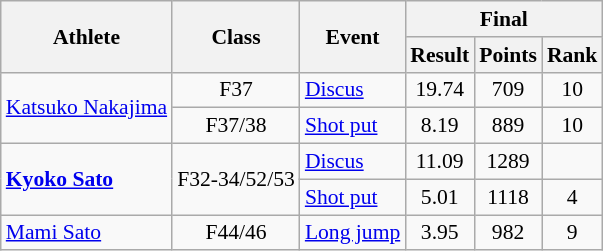<table class=wikitable style="font-size:90%">
<tr>
<th rowspan="2">Athlete</th>
<th rowspan="2">Class</th>
<th rowspan="2">Event</th>
<th colspan="3">Final</th>
</tr>
<tr>
<th>Result</th>
<th>Points</th>
<th>Rank</th>
</tr>
<tr>
<td rowspan="2"><a href='#'>Katsuko Nakajima</a></td>
<td style="text-align:center;">F37</td>
<td><a href='#'>Discus</a></td>
<td style="text-align:center;">19.74</td>
<td style="text-align:center;">709</td>
<td style="text-align:center;">10</td>
</tr>
<tr>
<td style="text-align:center;">F37/38</td>
<td><a href='#'>Shot put</a></td>
<td style="text-align:center;">8.19</td>
<td style="text-align:center;">889</td>
<td style="text-align:center;">10</td>
</tr>
<tr>
<td rowspan="2"><strong><a href='#'>Kyoko Sato</a></strong></td>
<td rowspan="2" style="text-align:center;">F32-34/52/53</td>
<td><a href='#'>Discus</a></td>
<td style="text-align:center;">11.09</td>
<td style="text-align:center;">1289</td>
<td style="text-align:center;"></td>
</tr>
<tr>
<td><a href='#'>Shot put</a></td>
<td style="text-align:center;">5.01</td>
<td style="text-align:center;">1118</td>
<td style="text-align:center;">4</td>
</tr>
<tr>
<td><a href='#'>Mami Sato</a></td>
<td style="text-align:center;">F44/46</td>
<td><a href='#'>Long jump</a></td>
<td style="text-align:center;">3.95</td>
<td style="text-align:center;">982</td>
<td style="text-align:center;">9</td>
</tr>
</table>
